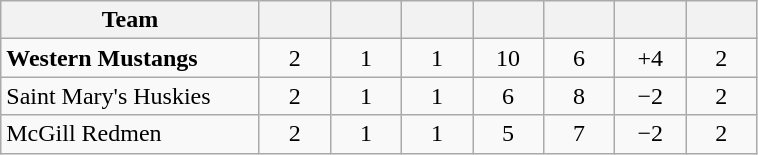<table class="wikitable" style="text-align:center;">
<tr>
<th width=165>Team</th>
<th width=40></th>
<th width=40></th>
<th width=40></th>
<th width=40></th>
<th width=40></th>
<th width=40></th>
<th width=40></th>
</tr>
<tr>
<td style="text-align:left;"><strong>Western Mustangs</strong></td>
<td>2</td>
<td>1</td>
<td>1</td>
<td>10</td>
<td>6</td>
<td>+4</td>
<td>2</td>
</tr>
<tr>
<td style="text-align:left;">Saint Mary's Huskies</td>
<td>2</td>
<td>1</td>
<td>1</td>
<td>6</td>
<td>8</td>
<td>−2</td>
<td>2</td>
</tr>
<tr>
<td style="text-align:left;">McGill Redmen</td>
<td>2</td>
<td>1</td>
<td>1</td>
<td>5</td>
<td>7</td>
<td>−2</td>
<td>2</td>
</tr>
</table>
